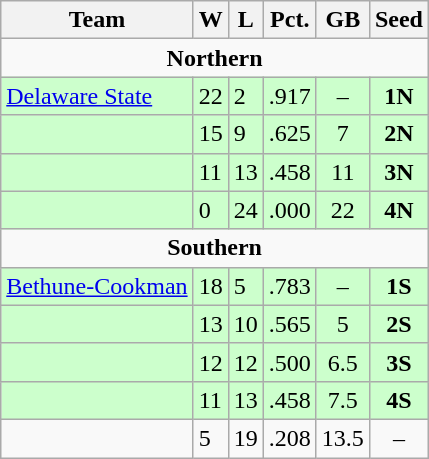<table class=wikitable>
<tr>
<th>Team</th>
<th>W</th>
<th>L</th>
<th>Pct.</th>
<th>GB</th>
<th>Seed</th>
</tr>
<tr>
<td colspan=6 align=center><strong>Northern</strong></td>
</tr>
<tr bgcolor="#ccffcc">
<td><a href='#'>Delaware State</a></td>
<td>22</td>
<td>2</td>
<td>.917</td>
<td style="text-align:center;">–</td>
<td style="text-align:center;"><strong>1N</strong></td>
</tr>
<tr bgcolor="#ccffcc">
<td></td>
<td>15</td>
<td>9</td>
<td>.625</td>
<td style="text-align:center;">7</td>
<td style="text-align:center;"><strong>2N</strong></td>
</tr>
<tr bgcolor="#ccffcc">
<td></td>
<td>11</td>
<td>13</td>
<td>.458</td>
<td style="text-align:center;">11</td>
<td style="text-align:center;"><strong>3N</strong></td>
</tr>
<tr bgcolor="#ccffcc">
<td></td>
<td>0</td>
<td>24</td>
<td>.000</td>
<td style="text-align:center;">22</td>
<td style="text-align:center;"><strong>4N</strong></td>
</tr>
<tr>
<td colspan=6 align=center><strong>Southern</strong></td>
</tr>
<tr bgcolor="#ccffcc">
<td><a href='#'>Bethune-Cookman</a></td>
<td>18</td>
<td>5</td>
<td>.783</td>
<td style="text-align:center;">–</td>
<td style="text-align:center;"><strong>1S</strong></td>
</tr>
<tr bgcolor="#ccffcc">
<td></td>
<td>13</td>
<td>10</td>
<td>.565</td>
<td style="text-align:center;">5</td>
<td style="text-align:center;"><strong>2S</strong></td>
</tr>
<tr bgcolor="#ccffcc">
<td></td>
<td>12</td>
<td>12</td>
<td>.500</td>
<td style="text-align:center;">6.5</td>
<td style="text-align:center;"><strong>3S</strong></td>
</tr>
<tr bgcolor="#ccffcc">
<td></td>
<td>11</td>
<td>13</td>
<td>.458</td>
<td style="text-align:center;">7.5</td>
<td style="text-align:center;"><strong>4S</strong></td>
</tr>
<tr>
<td></td>
<td>5</td>
<td>19</td>
<td>.208</td>
<td style="text-align:center;">13.5</td>
<td style="text-align:center;">–</td>
</tr>
</table>
